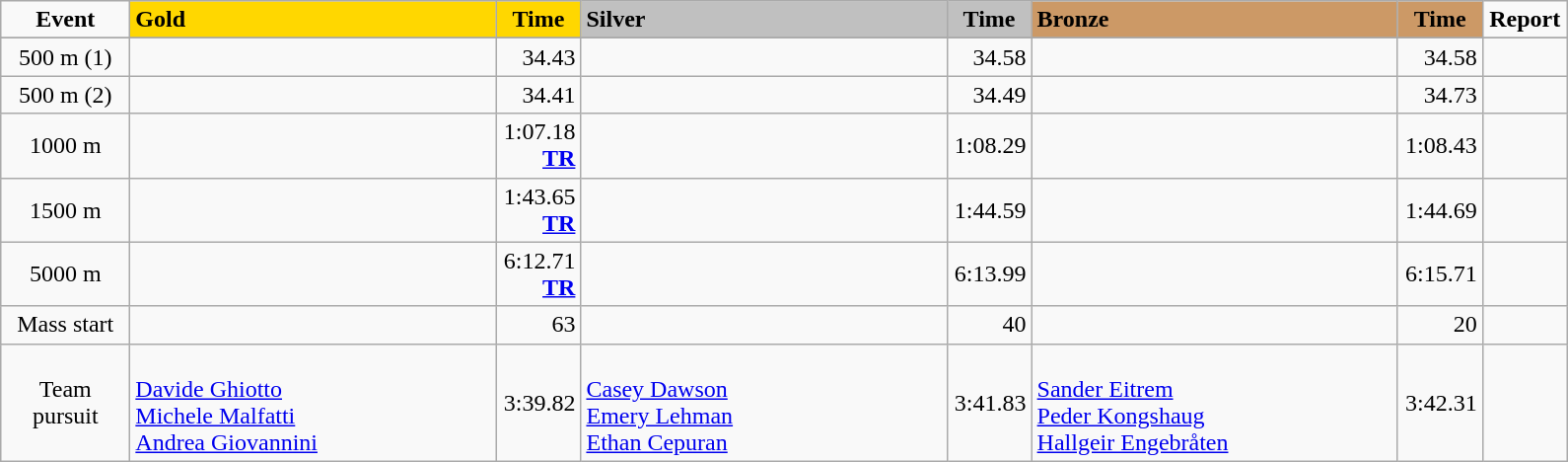<table class="wikitable">
<tr>
<td width="80" align="center"><strong>Event</strong></td>
<td width="240" bgcolor="gold"><strong>Gold</strong></td>
<td width="50" bgcolor="gold" align="center"><strong>Time</strong></td>
<td width="240" bgcolor="silver"><strong>Silver</strong></td>
<td width="50" bgcolor="silver" align="center"><strong>Time</strong></td>
<td width="240" bgcolor="#CC9966"><strong>Bronze</strong></td>
<td width="50" bgcolor="#CC9966" align="center"><strong>Time</strong></td>
<td width="50" align="center"><strong>Report</strong></td>
</tr>
<tr bgcolor="#cccccc">
</tr>
<tr>
<td align="center">500 m (1)</td>
<td></td>
<td align="right">34.43</td>
<td></td>
<td align="right">34.58</td>
<td></td>
<td align="right">34.58</td>
<td align="center"></td>
</tr>
<tr>
<td align="center">500 m (2)</td>
<td></td>
<td align="right">34.41</td>
<td></td>
<td align="right">34.49</td>
<td></td>
<td align="right">34.73</td>
<td align="center"></td>
</tr>
<tr>
<td align="center">1000 m</td>
<td></td>
<td align="right">1:07.18<br><strong><a href='#'>TR</a></strong></td>
<td></td>
<td align="right">1:08.29</td>
<td></td>
<td align="right">1:08.43</td>
<td align="center"></td>
</tr>
<tr>
<td align="center">1500 m</td>
<td></td>
<td align="right">1:43.65<br><strong><a href='#'>TR</a></strong></td>
<td></td>
<td align="right">1:44.59</td>
<td></td>
<td align="right">1:44.69</td>
<td align="center"></td>
</tr>
<tr>
<td align="center">5000 m</td>
<td></td>
<td align="right">6:12.71<br><strong><a href='#'>TR</a></strong></td>
<td></td>
<td align="right">6:13.99</td>
<td></td>
<td align="right">6:15.71</td>
<td align="center"></td>
</tr>
<tr>
<td align="center">Mass start</td>
<td></td>
<td align="right">63</td>
<td></td>
<td align="right">40</td>
<td></td>
<td align="right">20</td>
<td align="center"></td>
</tr>
<tr>
<td align="center">Team pursuit</td>
<td><br><a href='#'>Davide Ghiotto</a><br><a href='#'>Michele Malfatti</a><br><a href='#'>Andrea Giovannini</a></td>
<td align="right">3:39.82</td>
<td><br><a href='#'>Casey Dawson</a><br><a href='#'>Emery Lehman</a><br><a href='#'>Ethan Cepuran</a></td>
<td align="right">3:41.83</td>
<td><br><a href='#'>Sander Eitrem</a><br><a href='#'>Peder Kongshaug</a><br><a href='#'>Hallgeir Engebråten</a></td>
<td align="right">3:42.31</td>
<td align="center"></td>
</tr>
</table>
